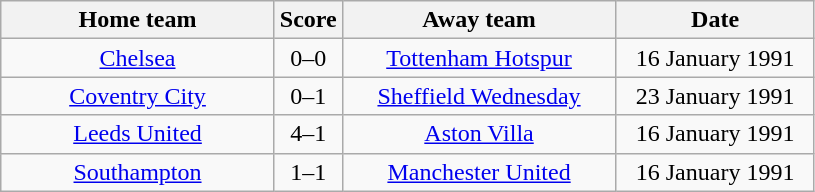<table class="wikitable" style="text-align:center;">
<tr>
<th width=175>Home team</th>
<th width=20>Score</th>
<th width=175>Away team</th>
<th width=125>Date</th>
</tr>
<tr>
<td><a href='#'>Chelsea</a></td>
<td>0–0</td>
<td><a href='#'>Tottenham Hotspur</a></td>
<td>16 January 1991</td>
</tr>
<tr>
<td><a href='#'>Coventry City</a></td>
<td>0–1</td>
<td><a href='#'>Sheffield Wednesday</a></td>
<td>23 January 1991</td>
</tr>
<tr>
<td><a href='#'>Leeds United</a></td>
<td>4–1</td>
<td><a href='#'>Aston Villa</a></td>
<td>16 January 1991</td>
</tr>
<tr>
<td><a href='#'>Southampton</a></td>
<td>1–1</td>
<td><a href='#'>Manchester United</a></td>
<td>16 January 1991</td>
</tr>
</table>
